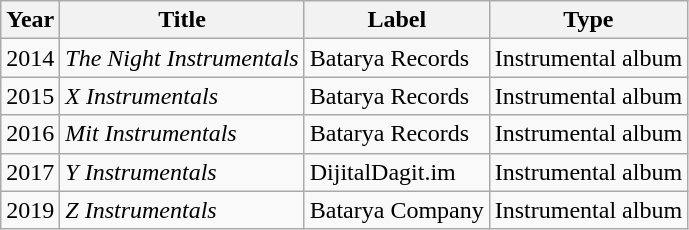<table class="wikitable">
<tr>
<th>Year</th>
<th>Title</th>
<th>Label</th>
<th>Type</th>
</tr>
<tr>
<td>2014</td>
<td><em>The Night Instrumentals</em></td>
<td>Batarya Records</td>
<td>Instrumental album</td>
</tr>
<tr>
<td>2015</td>
<td><em>X Instrumentals</em></td>
<td>Batarya Records</td>
<td>Instrumental album</td>
</tr>
<tr>
<td>2016</td>
<td><em>Mit Instrumentals</em></td>
<td>Batarya Records</td>
<td>Instrumental album</td>
</tr>
<tr>
<td>2017</td>
<td><em>Y Instrumentals</em></td>
<td>DijitalDagit.im</td>
<td>Instrumental album</td>
</tr>
<tr>
<td>2019</td>
<td><em>Z Instrumentals</em></td>
<td>Batarya Company</td>
<td>Instrumental album</td>
</tr>
</table>
